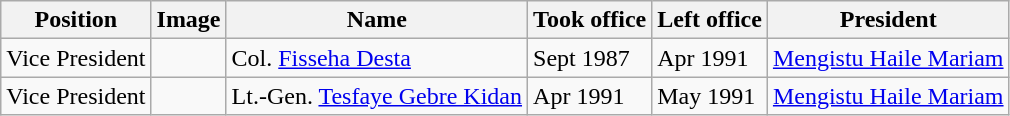<table class="wikitable">
<tr>
<th>Position</th>
<th>Image</th>
<th>Name</th>
<th>Took office</th>
<th>Left office</th>
<th>President</th>
</tr>
<tr>
<td>Vice President</td>
<td></td>
<td>Col. <a href='#'>Fisseha Desta</a></td>
<td>Sept 1987</td>
<td>Apr 1991</td>
<td><a href='#'>Mengistu Haile Mariam</a></td>
</tr>
<tr>
<td>Vice President</td>
<td></td>
<td>Lt.-Gen. <a href='#'>Tesfaye Gebre Kidan</a></td>
<td>Apr 1991</td>
<td>May 1991</td>
<td><a href='#'>Mengistu Haile Mariam</a></td>
</tr>
</table>
